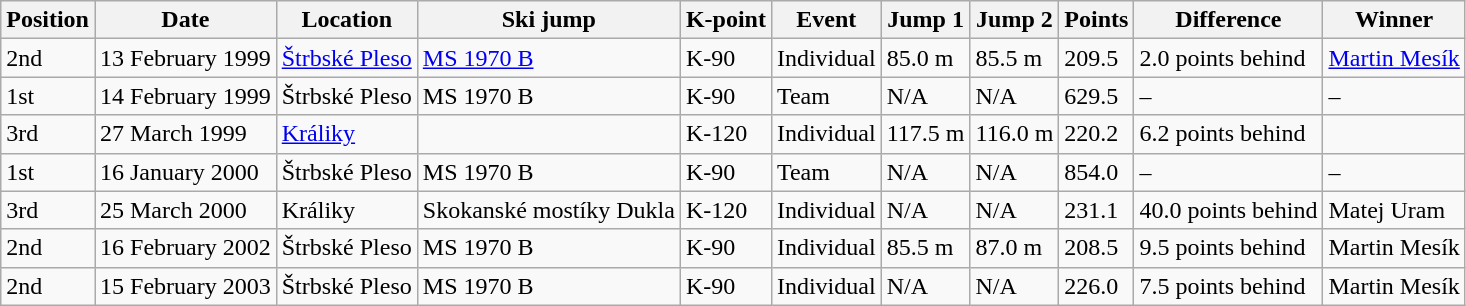<table class="wikitable">
<tr>
<th><strong>Position</strong></th>
<th><strong>Date</strong></th>
<th><strong>Location</strong></th>
<th>Ski jump</th>
<th><strong>K-point</strong></th>
<th><strong>Event</strong></th>
<th><strong>Jump 1</strong></th>
<th><strong>Jump 2</strong></th>
<th><strong>Points</strong></th>
<th><strong>Difference</strong></th>
<th><strong>Winner</strong></th>
</tr>
<tr>
<td>2nd</td>
<td>13 February 1999</td>
<td> <a href='#'>Štrbské Pleso</a></td>
<td><a href='#'>MS 1970 B</a></td>
<td>K-90</td>
<td>Individual</td>
<td>85.0 m</td>
<td>85.5 m</td>
<td>209.5</td>
<td>2.0 points behind</td>
<td><a href='#'>Martin Mesík</a></td>
</tr>
<tr>
<td>1st</td>
<td>14 February 1999</td>
<td> Štrbské Pleso</td>
<td>MS 1970 B</td>
<td>K-90</td>
<td>Team</td>
<td>N/A</td>
<td>N/A</td>
<td>629.5</td>
<td>–</td>
<td>–</td>
</tr>
<tr>
<td>3rd</td>
<td>27 March 1999</td>
<td> <a href='#'>Králiky</a></td>
<td></td>
<td>K-120</td>
<td>Individual</td>
<td>117.5 m</td>
<td>116.0 m</td>
<td>220.2</td>
<td>6.2 points behind</td>
<td></td>
</tr>
<tr>
<td>1st</td>
<td>16 January 2000</td>
<td> Štrbské Pleso</td>
<td>MS 1970 B</td>
<td>K-90</td>
<td>Team</td>
<td>N/A</td>
<td>N/A</td>
<td>854.0</td>
<td>–</td>
<td>–</td>
</tr>
<tr>
<td>3rd</td>
<td>25 March 2000</td>
<td> Králiky</td>
<td>Skokanské mostíky Dukla</td>
<td>K-120</td>
<td>Individual</td>
<td>N/A</td>
<td>N/A</td>
<td>231.1</td>
<td>40.0 points behind</td>
<td>Matej Uram</td>
</tr>
<tr>
<td>2nd</td>
<td>16 February 2002</td>
<td> Štrbské Pleso</td>
<td>MS 1970 B</td>
<td>K-90</td>
<td>Individual</td>
<td>85.5 m</td>
<td>87.0 m</td>
<td>208.5</td>
<td>9.5 points behind</td>
<td>Martin Mesík</td>
</tr>
<tr>
<td>2nd</td>
<td>15 February 2003</td>
<td> Štrbské Pleso</td>
<td>MS 1970 B</td>
<td>K-90</td>
<td>Individual</td>
<td>N/A</td>
<td>N/A</td>
<td>226.0</td>
<td>7.5 points behind</td>
<td>Martin Mesík</td>
</tr>
</table>
